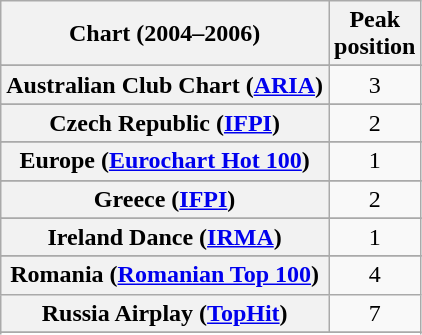<table class="wikitable sortable plainrowheaders" style="text-align:center">
<tr>
<th>Chart (2004–2006)</th>
<th>Peak<br>position</th>
</tr>
<tr>
</tr>
<tr>
<th scope="row">Australian Club Chart (<a href='#'>ARIA</a>)</th>
<td>3</td>
</tr>
<tr>
</tr>
<tr>
</tr>
<tr>
</tr>
<tr>
</tr>
<tr>
</tr>
<tr>
<th scope="row">Czech Republic (<a href='#'>IFPI</a>)</th>
<td>2</td>
</tr>
<tr>
</tr>
<tr>
<th scope="row">Europe (<a href='#'>Eurochart Hot 100</a>)</th>
<td>1</td>
</tr>
<tr>
</tr>
<tr>
</tr>
<tr>
</tr>
<tr>
<th scope="row">Greece (<a href='#'>IFPI</a>)</th>
<td>2</td>
</tr>
<tr>
</tr>
<tr>
</tr>
<tr>
</tr>
<tr>
<th scope="row">Ireland Dance (<a href='#'>IRMA</a>)</th>
<td>1</td>
</tr>
<tr>
</tr>
<tr>
</tr>
<tr>
</tr>
<tr>
</tr>
<tr>
<th scope="row">Romania (<a href='#'>Romanian Top 100</a>)</th>
<td>4</td>
</tr>
<tr>
<th scope="row">Russia Airplay (<a href='#'>TopHit</a>)</th>
<td>7</td>
</tr>
<tr>
</tr>
<tr>
</tr>
<tr>
</tr>
<tr>
</tr>
<tr>
</tr>
<tr>
</tr>
<tr>
</tr>
<tr>
</tr>
<tr>
</tr>
</table>
